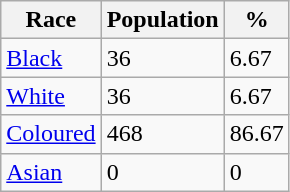<table class="wikitable">
<tr>
<th>Race</th>
<th>Population</th>
<th>%</th>
</tr>
<tr>
<td><a href='#'>Black</a></td>
<td>36</td>
<td>6.67</td>
</tr>
<tr>
<td><a href='#'>White</a></td>
<td>36</td>
<td>6.67</td>
</tr>
<tr>
<td><a href='#'>Coloured</a></td>
<td>468</td>
<td>86.67</td>
</tr>
<tr>
<td><a href='#'>Asian</a></td>
<td>0</td>
<td>0</td>
</tr>
</table>
